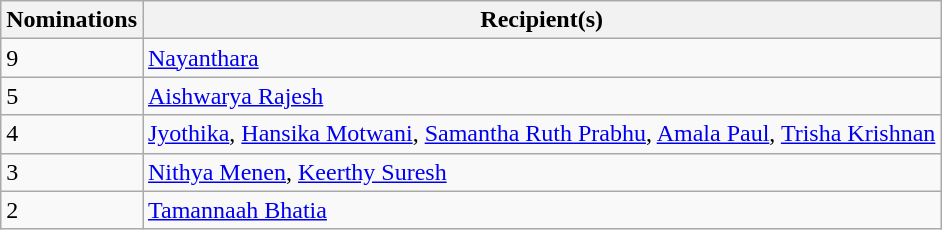<table class="wikitable">
<tr>
<th>Nominations</th>
<th>Recipient(s)</th>
</tr>
<tr>
<td>9</td>
<td><a href='#'>Nayanthara</a></td>
</tr>
<tr>
<td>5</td>
<td><a href='#'>Aishwarya Rajesh</a></td>
</tr>
<tr>
<td>4</td>
<td><a href='#'>Jyothika</a>, <a href='#'>Hansika Motwani</a>, <a href='#'>Samantha Ruth Prabhu</a>, <a href='#'>Amala Paul</a>, <a href='#'>Trisha Krishnan</a></td>
</tr>
<tr>
<td>3</td>
<td><a href='#'>Nithya Menen</a>, <a href='#'>Keerthy Suresh</a></td>
</tr>
<tr>
<td>2</td>
<td><a href='#'>Tamannaah Bhatia</a></td>
</tr>
</table>
